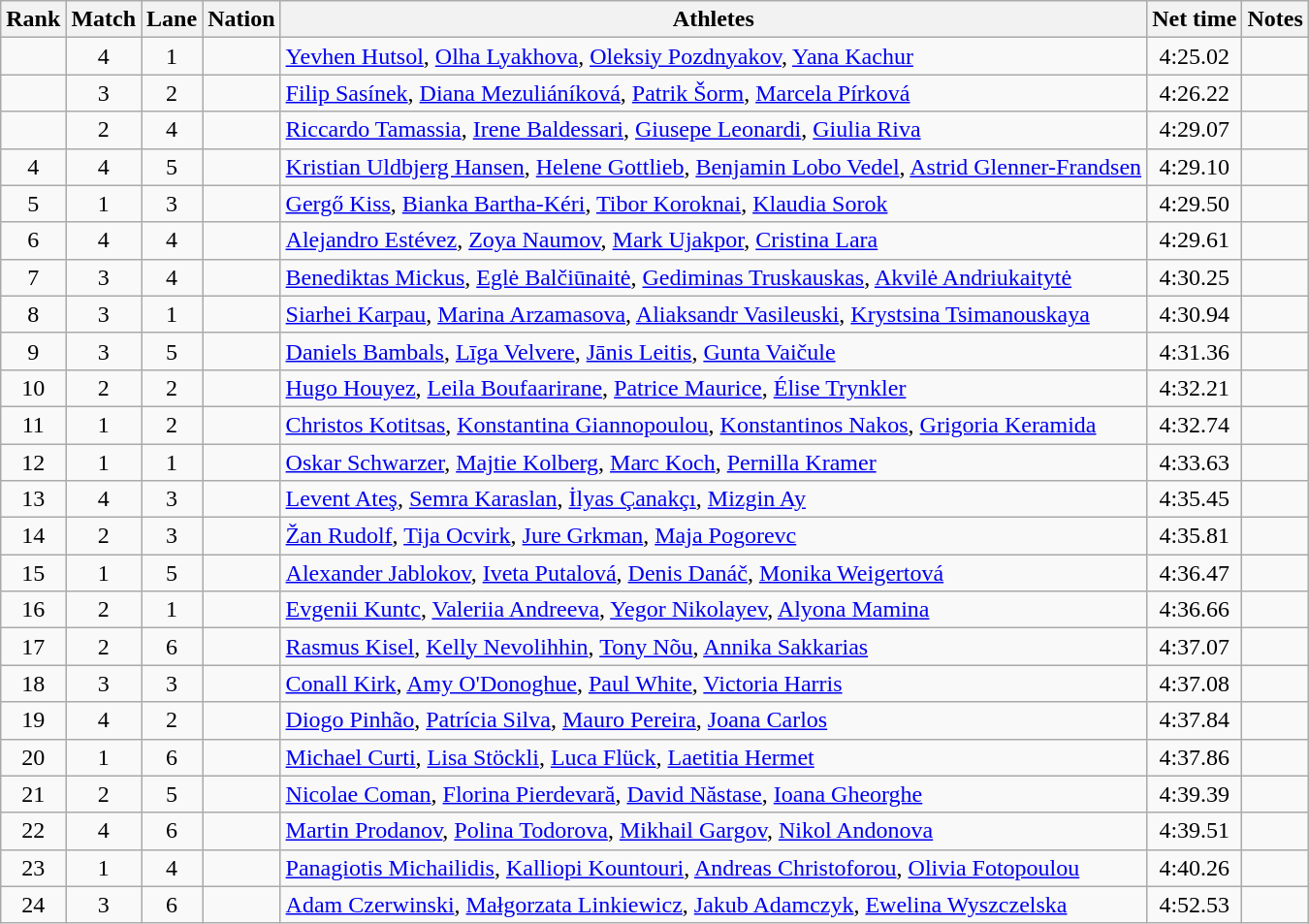<table class="wikitable sortable" style="text-align:center">
<tr>
<th>Rank</th>
<th>Match</th>
<th>Lane</th>
<th>Nation</th>
<th>Athletes</th>
<th>Net time</th>
<th>Notes</th>
</tr>
<tr>
<td></td>
<td>4</td>
<td>1</td>
<td align=left></td>
<td align=left><a href='#'>Yevhen Hutsol</a>, <a href='#'>Olha Lyakhova</a>, <a href='#'>Oleksiy Pozdnyakov</a>, <a href='#'>Yana Kachur</a></td>
<td>4:25.02</td>
<td></td>
</tr>
<tr>
<td></td>
<td>3</td>
<td>2</td>
<td align=left></td>
<td align=left><a href='#'>Filip Sasínek</a>, <a href='#'>Diana Mezuliáníková</a>, <a href='#'>Patrik Šorm</a>, <a href='#'>Marcela Pírková</a></td>
<td>4:26.22</td>
<td></td>
</tr>
<tr>
<td></td>
<td>2</td>
<td>4</td>
<td align=left></td>
<td align=left><a href='#'>Riccardo Tamassia</a>, <a href='#'>Irene Baldessari</a>, <a href='#'>Giusepe Leonardi</a>, <a href='#'>Giulia Riva</a></td>
<td>4:29.07</td>
<td></td>
</tr>
<tr>
<td>4</td>
<td>4</td>
<td>5</td>
<td align=left></td>
<td align=left><a href='#'>Kristian Uldbjerg Hansen</a>, <a href='#'>Helene Gottlieb</a>, <a href='#'>Benjamin Lobo Vedel</a>, <a href='#'>Astrid Glenner-Frandsen</a></td>
<td>4:29.10</td>
<td></td>
</tr>
<tr>
<td>5</td>
<td>1</td>
<td>3</td>
<td align=left></td>
<td align=left><a href='#'>Gergő Kiss</a>, <a href='#'>Bianka Bartha-Kéri</a>, <a href='#'>Tibor Koroknai</a>, <a href='#'>Klaudia Sorok</a></td>
<td>4:29.50</td>
<td></td>
</tr>
<tr>
<td>6</td>
<td>4</td>
<td>4</td>
<td align=left></td>
<td align=left><a href='#'>Alejandro Estévez</a>, <a href='#'>Zoya Naumov</a>, <a href='#'>Mark Ujakpor</a>, <a href='#'>Cristina Lara</a></td>
<td>4:29.61</td>
<td></td>
</tr>
<tr>
<td>7</td>
<td>3</td>
<td>4</td>
<td align=left></td>
<td align=left><a href='#'>Benediktas Mickus</a>, <a href='#'>Eglė Balčiūnaitė</a>, <a href='#'>Gediminas Truskauskas</a>, <a href='#'>Akvilė Andriukaitytė</a></td>
<td>4:30.25</td>
<td></td>
</tr>
<tr>
<td>8</td>
<td>3</td>
<td>1</td>
<td align=left></td>
<td align=left><a href='#'>Siarhei Karpau</a>, <a href='#'>Marina Arzamasova</a>, <a href='#'>Aliaksandr Vasileuski</a>, <a href='#'>Krystsina Tsimanouskaya</a></td>
<td>4:30.94</td>
<td></td>
</tr>
<tr>
<td>9</td>
<td>3</td>
<td>5</td>
<td align=left></td>
<td align=left><a href='#'>Daniels Bambals</a>, <a href='#'>Līga Velvere</a>, <a href='#'>Jānis Leitis</a>, <a href='#'>Gunta Vaičule</a></td>
<td>4:31.36</td>
<td></td>
</tr>
<tr>
<td>10</td>
<td>2</td>
<td>2</td>
<td align=left></td>
<td align=left><a href='#'>Hugo Houyez</a>, <a href='#'>Leila Boufaarirane</a>, <a href='#'>Patrice Maurice</a>, <a href='#'>Élise Trynkler</a></td>
<td>4:32.21</td>
<td></td>
</tr>
<tr>
<td>11</td>
<td>1</td>
<td>2</td>
<td align=left></td>
<td align=left><a href='#'>Christos Kotitsas</a>, <a href='#'>Konstantina Giannopoulou</a>, <a href='#'>Konstantinos Nakos</a>, <a href='#'>Grigoria Keramida</a></td>
<td>4:32.74</td>
<td></td>
</tr>
<tr>
<td>12</td>
<td>1</td>
<td>1</td>
<td align=left></td>
<td align=left><a href='#'>Oskar Schwarzer</a>, <a href='#'>Majtie Kolberg</a>, <a href='#'>Marc Koch</a>, <a href='#'>Pernilla Kramer</a></td>
<td>4:33.63</td>
<td></td>
</tr>
<tr>
<td>13</td>
<td>4</td>
<td>3</td>
<td align=left></td>
<td align=left><a href='#'>Levent Ateş</a>, <a href='#'>Semra Karaslan</a>, <a href='#'>İlyas Çanakçı</a>, <a href='#'>Mizgin Ay</a></td>
<td>4:35.45</td>
<td></td>
</tr>
<tr>
<td>14</td>
<td>2</td>
<td>3</td>
<td align=left></td>
<td align=left><a href='#'>Žan Rudolf</a>, <a href='#'>Tija Ocvirk</a>, <a href='#'>Jure Grkman</a>, <a href='#'>Maja Pogorevc</a></td>
<td>4:35.81</td>
<td></td>
</tr>
<tr>
<td>15</td>
<td>1</td>
<td>5</td>
<td align=left></td>
<td align=left><a href='#'>Alexander Jablokov</a>, <a href='#'>Iveta Putalová</a>, <a href='#'>Denis Danáč</a>, <a href='#'>Monika Weigertová</a></td>
<td>4:36.47</td>
<td></td>
</tr>
<tr>
<td>16</td>
<td>2</td>
<td>1</td>
<td align=left></td>
<td align=left><a href='#'>Evgenii Kuntc</a>, <a href='#'>Valeriia Andreeva</a>, <a href='#'>Yegor Nikolayev</a>, <a href='#'>Alyona Mamina</a></td>
<td>4:36.66</td>
<td></td>
</tr>
<tr>
<td>17</td>
<td>2</td>
<td>6</td>
<td align=left></td>
<td align=left><a href='#'>Rasmus Kisel</a>, <a href='#'>Kelly Nevolihhin</a>, <a href='#'>Tony Nõu</a>, <a href='#'>Annika Sakkarias</a></td>
<td>4:37.07</td>
<td></td>
</tr>
<tr>
<td>18</td>
<td>3</td>
<td>3</td>
<td align=left></td>
<td align=left><a href='#'>Conall Kirk</a>, <a href='#'>Amy O'Donoghue</a>, <a href='#'>Paul White</a>, <a href='#'>Victoria Harris</a></td>
<td>4:37.08</td>
<td></td>
</tr>
<tr>
<td>19</td>
<td>4</td>
<td>2</td>
<td align=left></td>
<td align=left><a href='#'>Diogo Pinhão</a>, <a href='#'>Patrícia Silva</a>, <a href='#'>Mauro Pereira</a>, <a href='#'>Joana Carlos</a></td>
<td>4:37.84</td>
<td></td>
</tr>
<tr>
<td>20</td>
<td>1</td>
<td>6</td>
<td align=left></td>
<td align=left><a href='#'>Michael Curti</a>, <a href='#'>Lisa Stöckli</a>, <a href='#'>Luca Flück</a>, <a href='#'>Laetitia Hermet</a></td>
<td>4:37.86</td>
<td></td>
</tr>
<tr>
<td>21</td>
<td>2</td>
<td>5</td>
<td align=left></td>
<td align=left><a href='#'>Nicolae Coman</a>, <a href='#'>Florina Pierdevară</a>, <a href='#'>David Năstase</a>, <a href='#'>Ioana Gheorghe</a></td>
<td>4:39.39</td>
<td></td>
</tr>
<tr>
<td>22</td>
<td>4</td>
<td>6</td>
<td align=left></td>
<td align=left><a href='#'>Martin Prodanov</a>, <a href='#'>Polina Todorova</a>, <a href='#'>Mikhail Gargov</a>, <a href='#'>Nikol Andonova</a></td>
<td>4:39.51</td>
<td></td>
</tr>
<tr>
<td>23</td>
<td>1</td>
<td>4</td>
<td align=left></td>
<td align=left><a href='#'>Panagiotis Michailidis</a>, <a href='#'>Kalliopi Kountouri</a>, <a href='#'>Andreas Christoforou</a>, <a href='#'>Olivia Fotopoulou</a></td>
<td>4:40.26</td>
<td></td>
</tr>
<tr>
<td>24</td>
<td>3</td>
<td>6</td>
<td align=left></td>
<td align=left><a href='#'>Adam Czerwinski</a>, <a href='#'>Małgorzata Linkiewicz</a>, <a href='#'>Jakub Adamczyk</a>, <a href='#'>Ewelina Wyszczelska</a></td>
<td>4:52.53</td>
<td></td>
</tr>
</table>
